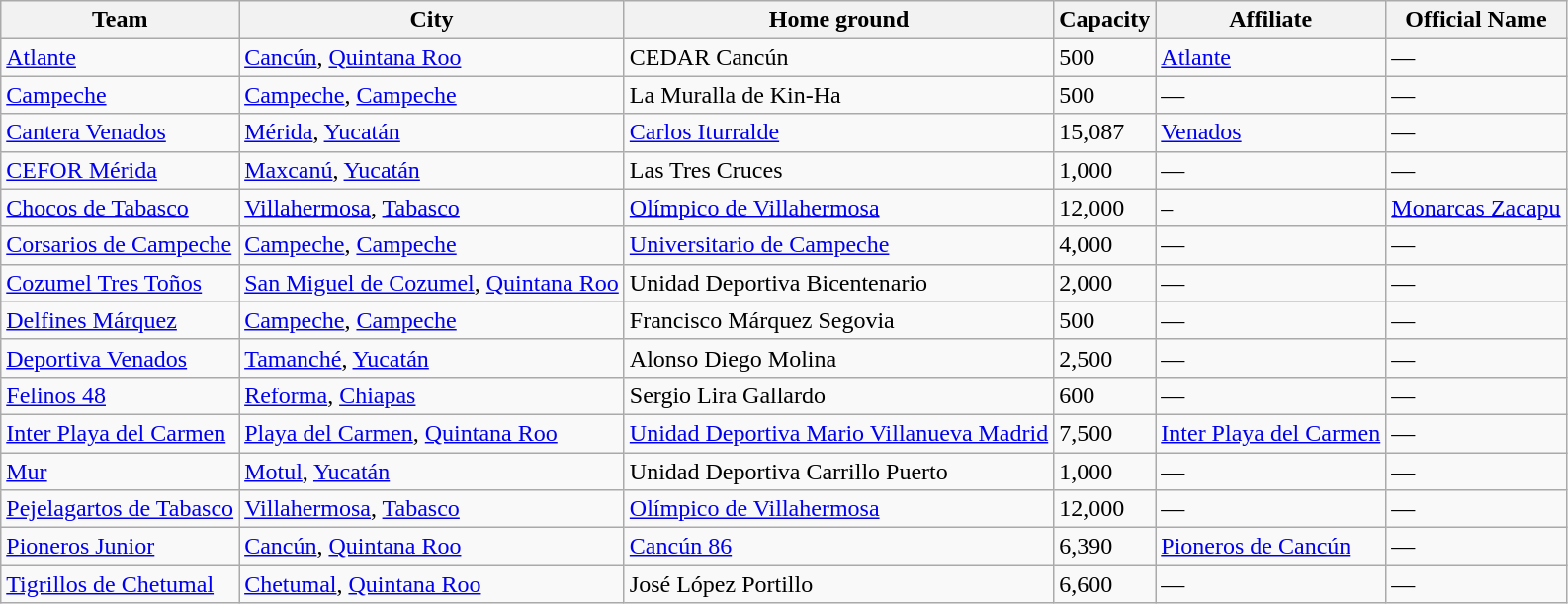<table class="wikitable sortable">
<tr>
<th>Team</th>
<th>City</th>
<th>Home ground</th>
<th>Capacity</th>
<th>Affiliate</th>
<th>Official Name</th>
</tr>
<tr>
<td><a href='#'>Atlante</a></td>
<td><a href='#'>Cancún</a>, <a href='#'>Quintana Roo</a></td>
<td>CEDAR Cancún</td>
<td>500</td>
<td><a href='#'>Atlante</a></td>
<td>—</td>
</tr>
<tr>
<td><a href='#'>Campeche</a></td>
<td><a href='#'>Campeche</a>, <a href='#'>Campeche</a></td>
<td>La Muralla de Kin-Ha</td>
<td>500</td>
<td>—</td>
<td>—</td>
</tr>
<tr>
<td><a href='#'>Cantera Venados</a></td>
<td><a href='#'>Mérida</a>, <a href='#'>Yucatán</a></td>
<td><a href='#'>Carlos Iturralde</a></td>
<td>15,087</td>
<td><a href='#'>Venados</a></td>
<td>—</td>
</tr>
<tr>
<td><a href='#'>CEFOR Mérida</a></td>
<td><a href='#'>Maxcanú</a>, <a href='#'>Yucatán</a></td>
<td>Las Tres Cruces</td>
<td>1,000</td>
<td>—</td>
<td>—</td>
</tr>
<tr>
<td><a href='#'>Chocos de Tabasco</a></td>
<td><a href='#'>Villahermosa</a>, <a href='#'>Tabasco</a></td>
<td><a href='#'>Olímpico de Villahermosa</a></td>
<td>12,000</td>
<td>–</td>
<td><a href='#'>Monarcas Zacapu</a></td>
</tr>
<tr>
<td><a href='#'>Corsarios de Campeche</a></td>
<td><a href='#'>Campeche</a>, <a href='#'>Campeche</a></td>
<td><a href='#'>Universitario de Campeche</a></td>
<td>4,000</td>
<td>—</td>
<td>—</td>
</tr>
<tr>
<td><a href='#'>Cozumel Tres Toños</a></td>
<td><a href='#'>San Miguel de Cozumel</a>, <a href='#'>Quintana Roo</a></td>
<td>Unidad Deportiva Bicentenario</td>
<td>2,000</td>
<td>—</td>
<td>—</td>
</tr>
<tr>
<td><a href='#'>Delfines Márquez</a></td>
<td><a href='#'>Campeche</a>, <a href='#'>Campeche</a></td>
<td>Francisco Márquez Segovia</td>
<td>500</td>
<td>—</td>
<td>—</td>
</tr>
<tr>
<td><a href='#'>Deportiva Venados</a></td>
<td><a href='#'>Tamanché</a>, <a href='#'>Yucatán</a></td>
<td>Alonso Diego Molina</td>
<td>2,500</td>
<td>—</td>
<td>—</td>
</tr>
<tr>
<td><a href='#'>Felinos 48</a></td>
<td><a href='#'>Reforma</a>, <a href='#'>Chiapas</a></td>
<td>Sergio Lira Gallardo</td>
<td>600</td>
<td>—</td>
<td>—</td>
</tr>
<tr>
<td><a href='#'>Inter Playa del Carmen</a></td>
<td><a href='#'>Playa del Carmen</a>, <a href='#'>Quintana Roo</a></td>
<td><a href='#'>Unidad Deportiva Mario Villanueva Madrid</a></td>
<td>7,500</td>
<td><a href='#'>Inter Playa del Carmen</a></td>
<td>—</td>
</tr>
<tr>
<td><a href='#'>Mur</a></td>
<td><a href='#'>Motul</a>, <a href='#'>Yucatán</a></td>
<td>Unidad Deportiva Carrillo Puerto</td>
<td>1,000</td>
<td>—</td>
<td>—</td>
</tr>
<tr>
<td><a href='#'>Pejelagartos de Tabasco</a></td>
<td><a href='#'>Villahermosa</a>, <a href='#'>Tabasco</a></td>
<td><a href='#'>Olímpico de Villahermosa</a></td>
<td>12,000</td>
<td>—</td>
<td>—</td>
</tr>
<tr>
<td><a href='#'>Pioneros Junior</a></td>
<td><a href='#'>Cancún</a>, <a href='#'>Quintana Roo</a></td>
<td><a href='#'>Cancún 86</a></td>
<td>6,390</td>
<td><a href='#'>Pioneros de Cancún</a></td>
<td>—</td>
</tr>
<tr>
<td><a href='#'>Tigrillos de Chetumal</a></td>
<td><a href='#'>Chetumal</a>, <a href='#'>Quintana Roo</a></td>
<td>José López Portillo</td>
<td>6,600</td>
<td>—</td>
<td>—</td>
</tr>
</table>
